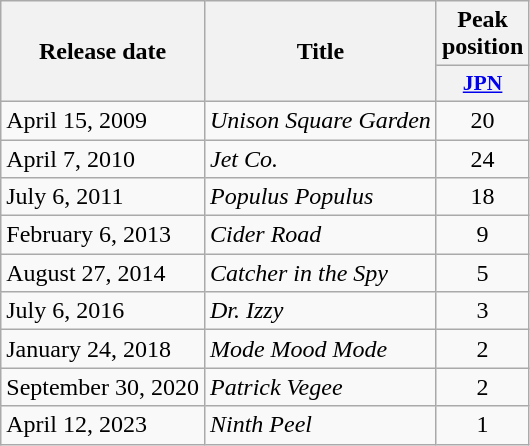<table class="wikitable plainrowheaders">
<tr>
<th scope="col" rowspan="2">Release date</th>
<th scope="col" rowspan="2">Title</th>
<th scope="col" colspan="1">Peak position</th>
</tr>
<tr>
<th scope="col" style="width:3em;font-size:90%"><a href='#'>JPN</a><br></th>
</tr>
<tr>
<td>April 15, 2009</td>
<td><em>Unison Square Garden </em></td>
<td align="center">20</td>
</tr>
<tr>
<td>April 7, 2010</td>
<td><em>Jet Co.</em></td>
<td align="center">24</td>
</tr>
<tr>
<td>July 6, 2011</td>
<td><em>Populus Populus</em></td>
<td align="center">18</td>
</tr>
<tr>
<td>February 6, 2013</td>
<td><em>Cider Road</em></td>
<td align="center">9</td>
</tr>
<tr>
<td>August 27, 2014</td>
<td><em>Catcher in the Spy</em></td>
<td align="center">5</td>
</tr>
<tr>
<td>July 6, 2016</td>
<td><em>Dr. Izzy</em></td>
<td align="center">3</td>
</tr>
<tr>
<td>January 24, 2018</td>
<td><em>Mode Mood Mode</em></td>
<td align="center">2</td>
</tr>
<tr>
<td>September 30, 2020</td>
<td><em>Patrick Vegee</em></td>
<td align="center">2</td>
</tr>
<tr>
<td>April 12, 2023</td>
<td><em>Ninth Peel</em></td>
<td align="center">1</td>
</tr>
</table>
